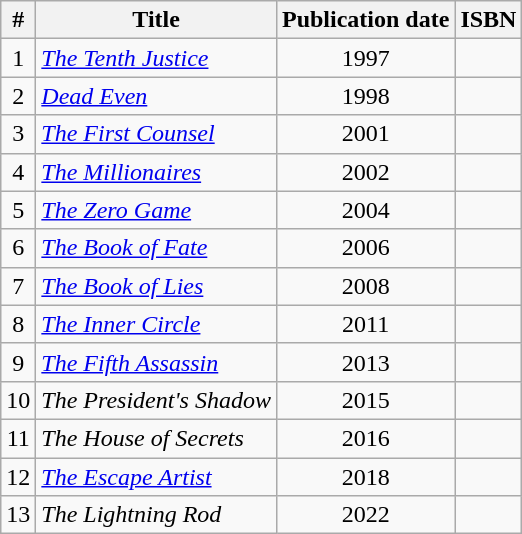<table class=wikitable>
<tr>
<th> # </th>
<th>Title</th>
<th>Publication date</th>
<th>ISBN</th>
</tr>
<tr>
<td style="text-align:center">1</td>
<td><em><a href='#'>The Tenth Justice</a></em></td>
<td style="text-align:center">1997</td>
<td></td>
</tr>
<tr>
<td style="text-align:center">2</td>
<td><em><a href='#'>Dead Even</a></em></td>
<td style="text-align:center">1998</td>
<td></td>
</tr>
<tr>
<td style="text-align:center">3</td>
<td><em><a href='#'>The First Counsel</a></em></td>
<td style="text-align:center">2001</td>
<td></td>
</tr>
<tr>
<td style="text-align:center">4</td>
<td><em><a href='#'>The Millionaires</a></em></td>
<td style="text-align:center">2002</td>
<td></td>
</tr>
<tr>
<td style="text-align:center">5</td>
<td><em><a href='#'>The Zero Game</a></em></td>
<td style="text-align:center">2004</td>
<td></td>
</tr>
<tr>
<td style="text-align:center">6</td>
<td><em><a href='#'>The Book of Fate</a></em></td>
<td style="text-align:center">2006</td>
<td></td>
</tr>
<tr>
<td style="text-align:center">7</td>
<td><em><a href='#'>The Book of Lies</a></em></td>
<td style="text-align:center">2008</td>
<td></td>
</tr>
<tr>
<td style="text-align:center">8</td>
<td><em><a href='#'>The Inner Circle</a></em></td>
<td style="text-align:center">2011</td>
<td></td>
</tr>
<tr>
<td style="text-align:center">9</td>
<td><em><a href='#'>The Fifth Assassin</a></em></td>
<td style="text-align:center">2013</td>
<td></td>
</tr>
<tr>
<td style="text-align:center">10</td>
<td><em>The President's Shadow</em></td>
<td style="text-align:center">2015</td>
<td></td>
</tr>
<tr>
<td style="text-align:center">11</td>
<td><em>The House of Secrets</em></td>
<td style="text-align:center">2016</td>
<td></td>
</tr>
<tr>
<td style="text-align:center">12</td>
<td><em><a href='#'>The Escape Artist</a></em></td>
<td style="text-align:center">2018</td>
<td></td>
</tr>
<tr>
<td style="text-align:center">13</td>
<td><em>The Lightning Rod</em></td>
<td style="text-align:center">2022</td>
<td></td>
</tr>
</table>
